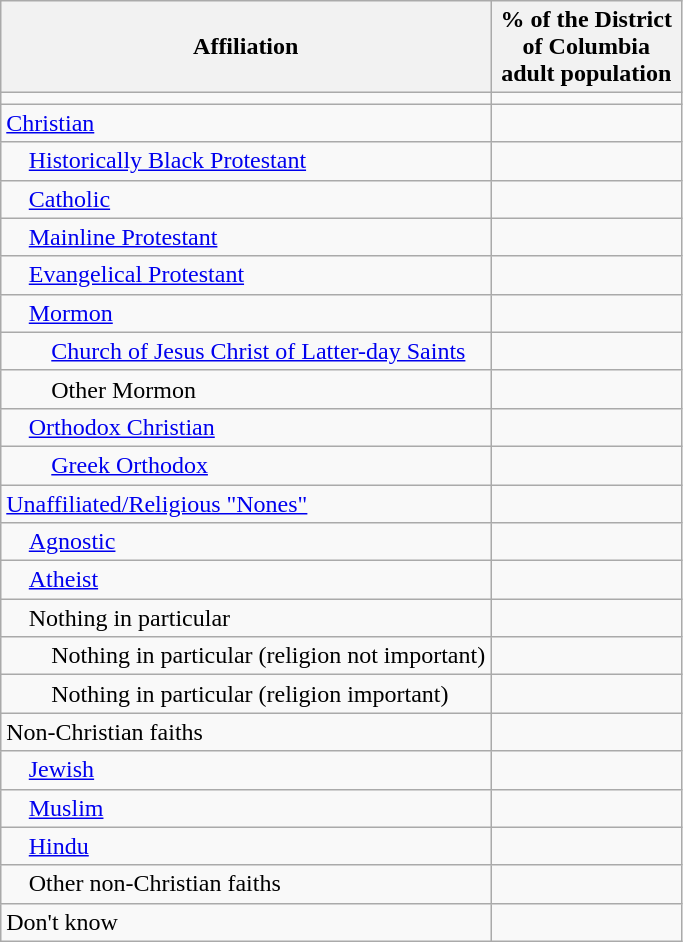<table class="wikitable">
<tr>
<th scope="col">Affiliation</th>
<th scope="col" colspan="2" style="width: 120px">% of the District of Columbia adult population</th>
</tr>
<tr>
<td></td>
<td align=right></td>
</tr>
<tr>
<td><a href='#'>Christian</a></td>
<td align=right></td>
</tr>
<tr>
<td style="text-align:left; text-indent:15px;"><a href='#'>Historically Black Protestant</a></td>
<td align=right></td>
</tr>
<tr>
<td style="text-align:left; text-indent:15px;"><a href='#'>Catholic</a></td>
<td align=right></td>
</tr>
<tr>
<td style="text-align:left; text-indent:15px;"><a href='#'>Mainline Protestant</a></td>
<td align=right></td>
</tr>
<tr>
<td style="text-align:left; text-indent:15px;"><a href='#'>Evangelical Protestant</a></td>
<td align=right></td>
</tr>
<tr>
<td style="text-align:left; text-indent:15px;"><a href='#'>Mormon</a></td>
<td align=right></td>
</tr>
<tr>
<td style="text-align:left; text-indent:30px;"><a href='#'>Church of Jesus Christ of Latter-day Saints</a></td>
<td align=right></td>
</tr>
<tr>
<td style="text-align:left; text-indent:30px;">Other Mormon</td>
<td align=right></td>
</tr>
<tr>
<td style="text-align:left; text-indent:15px;"><a href='#'>Orthodox Christian</a></td>
<td align=right></td>
</tr>
<tr>
<td style="text-align:left; text-indent:30px;"><a href='#'>Greek Orthodox</a></td>
<td align=right></td>
</tr>
<tr>
<td><a href='#'>Unaffiliated/Religious "Nones"</a></td>
<td align=right></td>
</tr>
<tr>
<td style="text-align:left; text-indent:15px;"><a href='#'>Agnostic</a></td>
<td align=right></td>
</tr>
<tr>
<td style="text-align:left; text-indent:15px;"><a href='#'>Atheist</a></td>
<td align=right></td>
</tr>
<tr>
<td style="text-align:left; text-indent:15px;">Nothing in particular</td>
<td align=right></td>
</tr>
<tr>
<td style="text-align:left; text-indent:30px;">Nothing in particular (religion not important)</td>
<td align=right></td>
</tr>
<tr>
<td style="text-align:left; text-indent:30px;">Nothing in particular (religion important)</td>
<td align=right></td>
</tr>
<tr>
<td>Non-Christian faiths</td>
<td align=right></td>
</tr>
<tr>
<td style="text-align:left; text-indent:15px;"><a href='#'>Jewish</a></td>
<td align=right></td>
</tr>
<tr>
<td style="text-align:left; text-indent:15px;"><a href='#'>Muslim</a></td>
<td align=right></td>
</tr>
<tr>
<td style="text-align:left; text-indent:15px;"><a href='#'>Hindu</a></td>
<td align=right></td>
</tr>
<tr>
<td style="text-align:left; text-indent:15px;">Other non-Christian faiths</td>
<td align=right></td>
</tr>
<tr>
<td>Don't know</td>
<td align=right></td>
</tr>
</table>
